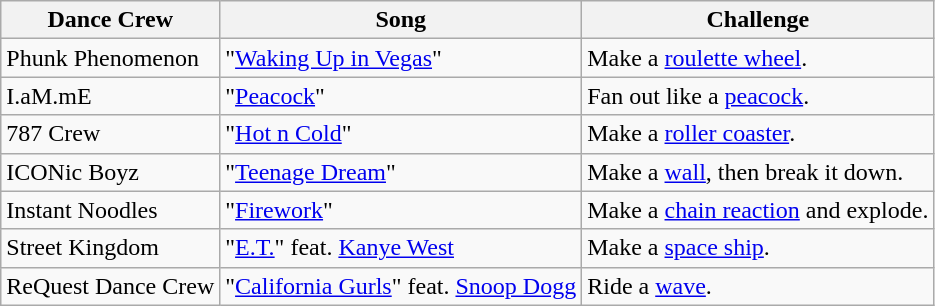<table class="wikitable">
<tr>
<th>Dance Crew</th>
<th>Song</th>
<th>Challenge</th>
</tr>
<tr>
<td>Phunk Phenomenon</td>
<td>"<a href='#'>Waking Up in Vegas</a>"</td>
<td>Make a <a href='#'>roulette wheel</a>.</td>
</tr>
<tr>
<td>I.aM.mE</td>
<td>"<a href='#'>Peacock</a>"</td>
<td>Fan out like a <a href='#'>peacock</a>.</td>
</tr>
<tr>
<td>787 Crew</td>
<td>"<a href='#'>Hot n Cold</a>"</td>
<td>Make a <a href='#'>roller coaster</a>.</td>
</tr>
<tr>
<td>ICONic Boyz</td>
<td>"<a href='#'>Teenage Dream</a>"</td>
<td>Make a <a href='#'>wall</a>, then break it down.</td>
</tr>
<tr>
<td>Instant Noodles</td>
<td>"<a href='#'>Firework</a>"</td>
<td>Make a <a href='#'>chain reaction</a> and explode.</td>
</tr>
<tr>
<td>Street Kingdom</td>
<td>"<a href='#'>E.T.</a>" feat. <a href='#'>Kanye West</a></td>
<td>Make a <a href='#'>space ship</a>.</td>
</tr>
<tr>
<td>ReQuest Dance Crew</td>
<td>"<a href='#'>California Gurls</a>" feat. <a href='#'>Snoop Dogg</a></td>
<td>Ride a <a href='#'>wave</a>.</td>
</tr>
</table>
